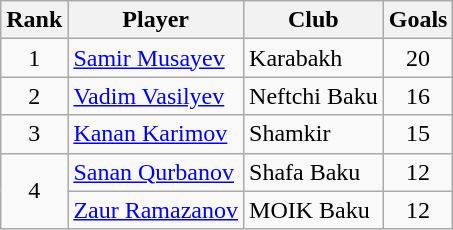<table class="wikitable" style="text-align:center">
<tr>
<th>Rank</th>
<th>Player</th>
<th>Club</th>
<th>Goals</th>
</tr>
<tr>
<td>1</td>
<td align="left"> <a href='#'>Samir Musayev</a></td>
<td align="left">Karabakh</td>
<td>20</td>
</tr>
<tr>
<td>2</td>
<td align="left"> <a href='#'>Vadim Vasilyev</a></td>
<td align="left">Neftchi Baku</td>
<td>16</td>
</tr>
<tr>
<td>3</td>
<td align="left"> <a href='#'>Kanan Karimov</a></td>
<td align="left">Shamkir</td>
<td>15</td>
</tr>
<tr>
<td rowspan="2">4</td>
<td align="left"> <a href='#'>Sanan Qurbanov</a></td>
<td align="left">Shafa Baku</td>
<td>12</td>
</tr>
<tr>
<td align="left"> <a href='#'>Zaur Ramazanov</a></td>
<td align="left">MOIK Baku</td>
<td>12</td>
</tr>
</table>
